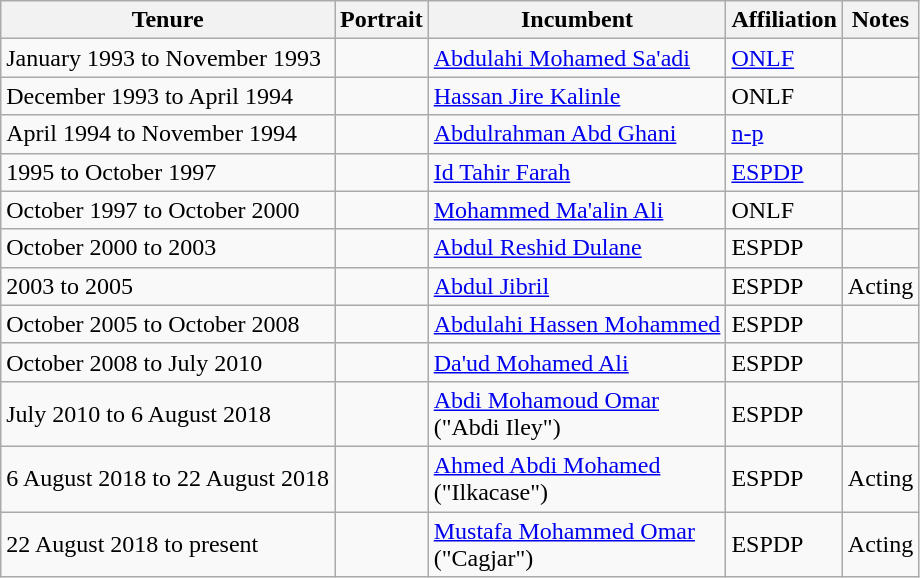<table class="wikitable">
<tr>
<th>Tenure</th>
<th>Portrait</th>
<th>Incumbent</th>
<th>Affiliation</th>
<th>Notes</th>
</tr>
<tr>
<td>January 1993 to November 1993</td>
<td></td>
<td><a href='#'>Abdulahi Mohamed Sa'adi</a></td>
<td><a href='#'>ONLF</a></td>
<td></td>
</tr>
<tr>
<td>December 1993 to April 1994</td>
<td></td>
<td><a href='#'>Hassan Jire Kalinle</a></td>
<td>ONLF</td>
<td></td>
</tr>
<tr>
<td>April 1994 to November 1994</td>
<td></td>
<td><a href='#'>Abdulrahman Abd Ghani</a></td>
<td><a href='#'>n-p</a></td>
<td></td>
</tr>
<tr>
<td>1995 to October 1997</td>
<td></td>
<td><a href='#'>Id Tahir Farah</a></td>
<td><a href='#'>ESPDP</a></td>
<td></td>
</tr>
<tr>
<td>October 1997 to October 2000</td>
<td></td>
<td><a href='#'>Mohammed Ma'alin Ali</a></td>
<td>ONLF</td>
<td></td>
</tr>
<tr>
<td>October 2000 to 2003</td>
<td></td>
<td><a href='#'>Abdul Reshid Dulane</a></td>
<td>ESPDP</td>
<td></td>
</tr>
<tr>
<td>2003 to 2005</td>
<td></td>
<td><a href='#'>Abdul Jibril</a></td>
<td>ESPDP</td>
<td>Acting</td>
</tr>
<tr>
<td>October 2005 to October 2008</td>
<td></td>
<td><a href='#'>Abdulahi Hassen Mohammed</a></td>
<td>ESPDP</td>
<td></td>
</tr>
<tr>
<td>October 2008 to July 2010</td>
<td></td>
<td><a href='#'>Da'ud Mohamed Ali</a></td>
<td>ESPDP</td>
<td></td>
</tr>
<tr>
<td>July 2010 to 6 August 2018</td>
<td></td>
<td><a href='#'>Abdi Mohamoud Omar</a><br>("Abdi Iley")</td>
<td>ESPDP</td>
<td></td>
</tr>
<tr>
<td>6 August 2018 to 22 August 2018</td>
<td></td>
<td><a href='#'>Ahmed Abdi Mohamed</a><br>("Ilkacase")</td>
<td>ESPDP</td>
<td>Acting</td>
</tr>
<tr>
<td>22 August 2018 to present</td>
<td></td>
<td><a href='#'>Mustafa Mohammed Omar</a><br>("Cagjar")</td>
<td>ESPDP</td>
<td>Acting</td>
</tr>
</table>
